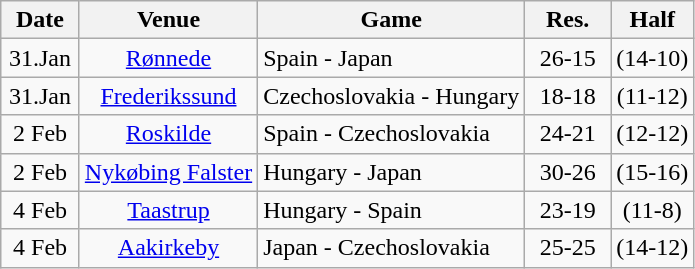<table class="wikitable" style="text-align:center;">
<tr>
<th width="45px">Date</th>
<th>Venue</th>
<th>Game</th>
<th width="50px">Res.</th>
<th>Half</th>
</tr>
<tr>
<td>31.Jan</td>
<td><a href='#'>Rønnede</a></td>
<td align="left">Spain - Japan</td>
<td>26-15</td>
<td>(14-10)</td>
</tr>
<tr>
<td>31.Jan</td>
<td><a href='#'>Frederikssund</a></td>
<td align="left">Czechoslovakia - Hungary</td>
<td>18-18</td>
<td>(11-12)</td>
</tr>
<tr>
<td>2 Feb</td>
<td><a href='#'>Roskilde</a></td>
<td align="left">Spain - Czechoslovakia</td>
<td>24-21</td>
<td>(12-12)</td>
</tr>
<tr>
<td>2 Feb</td>
<td><a href='#'>Nykøbing Falster</a></td>
<td align="left">Hungary - Japan</td>
<td>30-26</td>
<td>(15-16)</td>
</tr>
<tr>
<td>4 Feb</td>
<td><a href='#'>Taastrup</a></td>
<td align="left">Hungary - Spain</td>
<td>23-19</td>
<td>(11-8)</td>
</tr>
<tr>
<td>4 Feb</td>
<td><a href='#'>Aakirkeby</a></td>
<td align="left">Japan - Czechoslovakia</td>
<td>25-25</td>
<td>(14-12)</td>
</tr>
</table>
